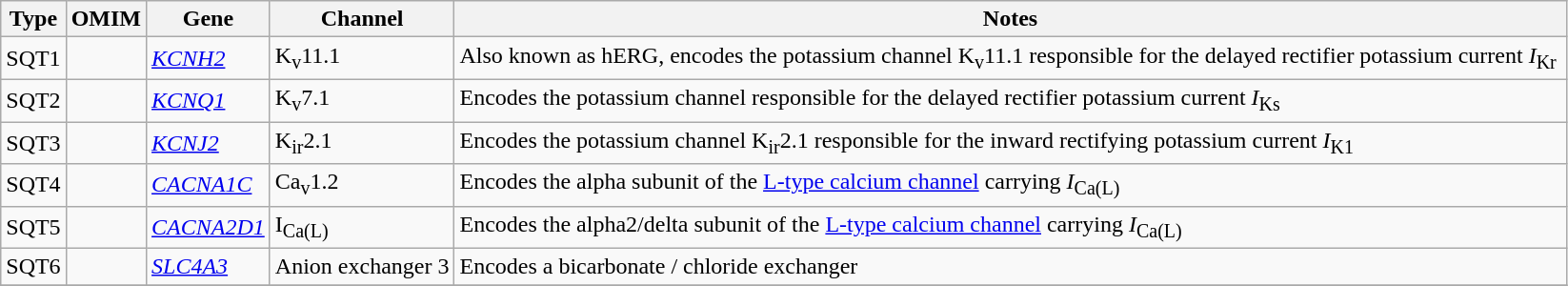<table class="wikitable">
<tr>
<th>Type</th>
<th>OMIM</th>
<th>Gene</th>
<th>Channel</th>
<th>Notes</th>
</tr>
<tr>
<td>SQT1</td>
<td></td>
<td><em><a href='#'>KCNH2</a></em></td>
<td>K<sub>v</sub>11.1</td>
<td>Also known as hERG, encodes the potassium channel K<sub>v</sub>11.1 responsible for the delayed rectifier potassium current <em>I</em><sub>Kr</sub> </td>
</tr>
<tr>
<td>SQT2</td>
<td></td>
<td><em><a href='#'>KCNQ1</a></em></td>
<td>K<sub>v</sub>7.1</td>
<td>Encodes the potassium channel responsible for the delayed rectifier potassium current <em>I</em><sub>Ks</sub> </td>
</tr>
<tr>
<td>SQT3</td>
<td></td>
<td><em><a href='#'>KCNJ2</a></em></td>
<td>K<sub>ir</sub>2.1</td>
<td>Encodes the potassium channel K<sub>ir</sub>2.1 responsible for the inward rectifying potassium current <em>I</em><sub>K1</sub> </td>
</tr>
<tr>
<td>SQT4</td>
<td></td>
<td><em><a href='#'>CACNA1C</a></em></td>
<td>Ca<sub>v</sub>1.2</td>
<td>Encodes the alpha subunit of the <a href='#'>L-type calcium channel</a> carrying <em>I</em><sub>Ca(L)</sub> </td>
</tr>
<tr>
<td>SQT5</td>
<td></td>
<td><em><a href='#'>CACNA2D1</a></em></td>
<td>I<sub>Ca(L)</sub></td>
<td>Encodes the alpha2/delta subunit of the <a href='#'>L-type calcium channel</a> carrying <em>I</em><sub>Ca(L)</sub> </td>
</tr>
<tr>
<td>SQT6</td>
<td></td>
<td><em><a href='#'>SLC4A3</a></em></td>
<td>Anion exchanger 3</td>
<td>Encodes a bicarbonate / chloride exchanger </td>
</tr>
<tr>
</tr>
</table>
